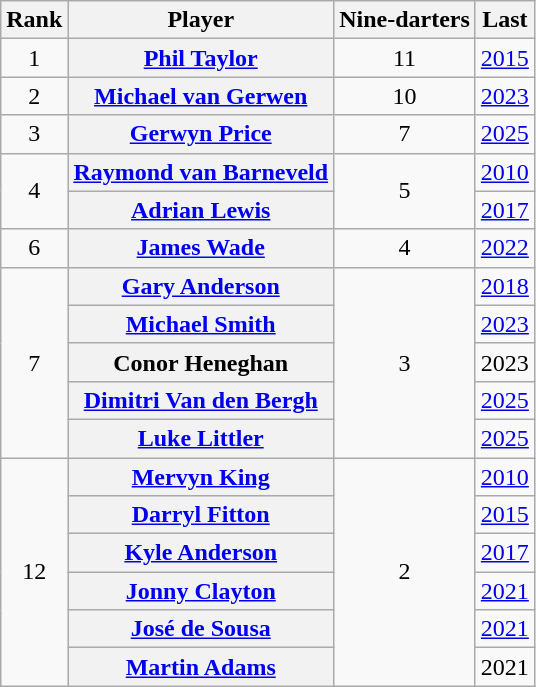<table class="wikitable plainrowheaders">
<tr>
<th>Rank</th>
<th>Player</th>
<th>Nine-darters</th>
<th>Last</th>
</tr>
<tr>
<td style="text-align:center;">1</td>
<th scope="row"> <a href='#'>Phil Taylor</a></th>
<td style="text-align:center;">11</td>
<td><a href='#'>2015</a></td>
</tr>
<tr>
<td style="text-align:center;">2</td>
<th scope="row"> <a href='#'>Michael van Gerwen</a></th>
<td style="text-align:center;">10</td>
<td><a href='#'>2023</a></td>
</tr>
<tr>
<td style="text-align:center;">3</td>
<th scope="row"> <a href='#'>Gerwyn Price</a></th>
<td style="text-align:center;">7</td>
<td><a href='#'>2025</a></td>
</tr>
<tr>
<td rowspan="2"  style="text-align:center;">4</td>
<th scope="row"> <a href='#'>Raymond van Barneveld</a></th>
<td rowspan="2"  style="text-align:center;">5</td>
<td><a href='#'>2010</a></td>
</tr>
<tr>
<th scope="row"> <a href='#'>Adrian Lewis</a></th>
<td><a href='#'>2017</a></td>
</tr>
<tr>
<td style="text-align:center;">6</td>
<th scope="row"> <a href='#'>James Wade</a></th>
<td style="text-align:center;">4</td>
<td><a href='#'>2022</a></td>
</tr>
<tr>
<td rowspan="5" style="text-align:center;">7</td>
<th scope="row"> <a href='#'>Gary Anderson</a></th>
<td rowspan="5" style="text-align:center;">3</td>
<td><a href='#'>2018</a></td>
</tr>
<tr>
<th scope="row"> <a href='#'>Michael Smith</a></th>
<td><a href='#'>2023</a></td>
</tr>
<tr>
<th scope="row"> Conor Heneghan</th>
<td>2023</td>
</tr>
<tr>
<th scope="row"> <a href='#'>Dimitri Van den Bergh</a></th>
<td><a href='#'>2025</a></td>
</tr>
<tr>
<th scope="row"> <a href='#'>Luke Littler</a></th>
<td><a href='#'>2025</a></td>
</tr>
<tr>
<td rowspan="6" style="border-top:1px solid silver; text-align:center;">12</td>
<th style="border-top:1px solid silver" scope="row"> <a href='#'>Mervyn King</a></th>
<td rowspan="6" style="text-align:center; border-top:1px solid silver">2</td>
<td><a href='#'>2010</a></td>
</tr>
<tr>
<th scope="row"> <a href='#'>Darryl Fitton</a></th>
<td><a href='#'>2015</a></td>
</tr>
<tr>
<th scope="row"> <a href='#'>Kyle Anderson</a></th>
<td><a href='#'>2017</a></td>
</tr>
<tr>
<th scope="row"> <a href='#'>Jonny Clayton</a></th>
<td><a href='#'>2021</a></td>
</tr>
<tr>
<th scope="row"> <a href='#'>José de Sousa</a></th>
<td><a href='#'>2021</a></td>
</tr>
<tr>
<th scope="row"> <a href='#'>Martin Adams</a></th>
<td>2021</td>
</tr>
</table>
